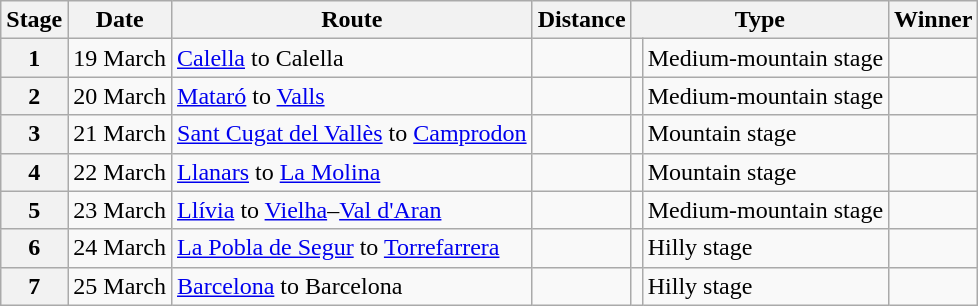<table class="wikitable">
<tr>
<th scope=col>Stage</th>
<th scope=col>Date</th>
<th scope=col>Route</th>
<th scope=col>Distance</th>
<th scope=col colspan="2">Type</th>
<th scope=col>Winner</th>
</tr>
<tr>
<th scope=row>1</th>
<td style="text-align:right;">19 March</td>
<td><a href='#'>Calella</a> to Calella</td>
<td style="text-align:center;"></td>
<td></td>
<td>Medium-mountain stage</td>
<td></td>
</tr>
<tr>
<th scope=row>2</th>
<td style="text-align:right;">20 March</td>
<td><a href='#'>Mataró</a> to <a href='#'>Valls</a></td>
<td style="text-align:center;"></td>
<td></td>
<td>Medium-mountain stage</td>
<td></td>
</tr>
<tr>
<th scope=row>3</th>
<td style="text-align:right;">21 March</td>
<td><a href='#'>Sant Cugat del Vallès</a> to <a href='#'>Camprodon</a></td>
<td style="text-align:center;"></td>
<td></td>
<td>Mountain stage</td>
<td></td>
</tr>
<tr>
<th scope=row>4</th>
<td style="text-align:right;">22 March</td>
<td><a href='#'>Llanars</a> to <a href='#'>La Molina</a></td>
<td style="text-align:center;"></td>
<td></td>
<td>Mountain stage</td>
<td></td>
</tr>
<tr>
<th scope=row>5</th>
<td style="text-align:right;">23 March</td>
<td><a href='#'>Llívia</a> to <a href='#'>Vielha</a>–<a href='#'>Val d'Aran</a></td>
<td style="text-align:center;"></td>
<td></td>
<td>Medium-mountain stage</td>
<td></td>
</tr>
<tr>
<th scope=row>6</th>
<td style="text-align:right;">24 March</td>
<td><a href='#'>La Pobla de Segur</a> to <a href='#'>Torrefarrera</a></td>
<td style="text-align:center;"></td>
<td></td>
<td>Hilly stage</td>
<td></td>
</tr>
<tr>
<th scope=row>7</th>
<td style="text-align:right;">25 March</td>
<td><a href='#'>Barcelona</a> to Barcelona</td>
<td style="text-align:center;"></td>
<td></td>
<td>Hilly stage</td>
<td></td>
</tr>
</table>
